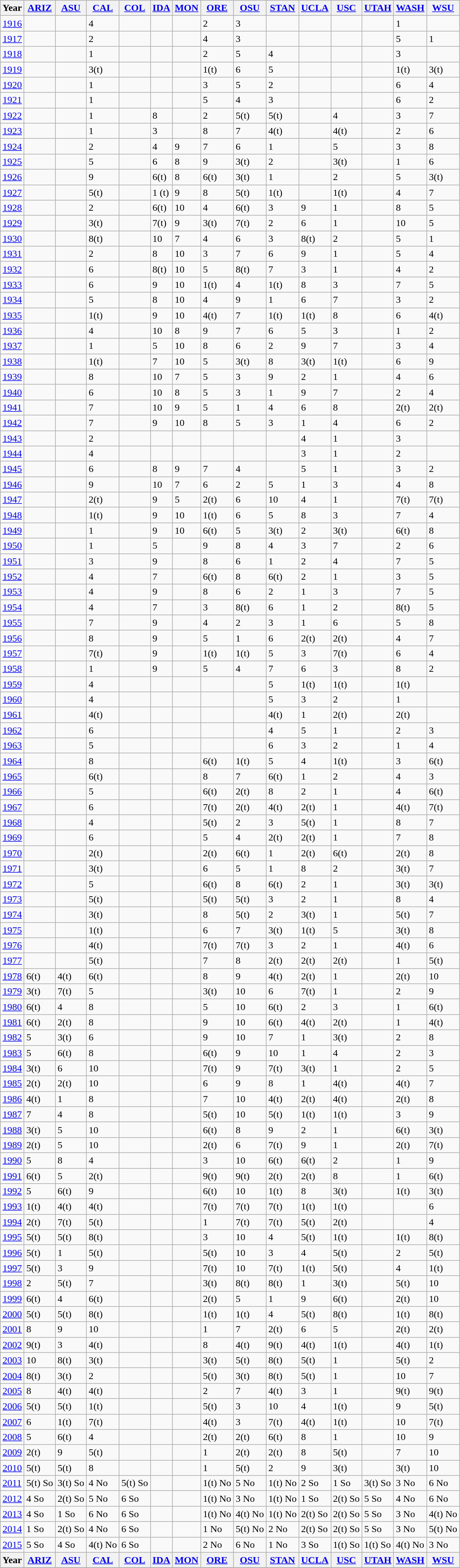<table class="wikitable sortable">
<tr>
<th>Year</th>
<th><a href='#'>ARIZ</a></th>
<th><a href='#'>ASU</a></th>
<th><a href='#'>CAL</a></th>
<th><a href='#'>COL</a></th>
<th><a href='#'>IDA</a></th>
<th><a href='#'>MON</a></th>
<th><a href='#'>ORE</a></th>
<th><a href='#'>OSU</a></th>
<th><a href='#'>STAN</a></th>
<th><a href='#'>UCLA</a></th>
<th><a href='#'>USC</a></th>
<th><a href='#'>UTAH</a></th>
<th><a href='#'>WASH</a></th>
<th><a href='#'>WSU</a></th>
</tr>
<tr>
<td><a href='#'>1916</a></td>
<td></td>
<td></td>
<td>4</td>
<td></td>
<td></td>
<td></td>
<td>2</td>
<td>3</td>
<td></td>
<td></td>
<td></td>
<td></td>
<td>1</td>
<td></td>
</tr>
<tr>
<td><a href='#'>1917</a></td>
<td></td>
<td></td>
<td>2</td>
<td></td>
<td></td>
<td></td>
<td>4</td>
<td>3</td>
<td></td>
<td></td>
<td></td>
<td></td>
<td>5</td>
<td>1</td>
</tr>
<tr>
<td><a href='#'>1918</a></td>
<td></td>
<td></td>
<td>1</td>
<td></td>
<td></td>
<td></td>
<td>2</td>
<td>5</td>
<td>4</td>
<td></td>
<td></td>
<td></td>
<td>3</td>
<td></td>
</tr>
<tr>
<td><a href='#'>1919</a></td>
<td></td>
<td></td>
<td>3(t)</td>
<td></td>
<td></td>
<td></td>
<td>1(t)</td>
<td>6</td>
<td>5</td>
<td></td>
<td></td>
<td></td>
<td>1(t)</td>
<td>3(t)</td>
</tr>
<tr>
<td><a href='#'>1920</a></td>
<td></td>
<td></td>
<td>1</td>
<td></td>
<td></td>
<td></td>
<td>3</td>
<td>5</td>
<td>2</td>
<td></td>
<td></td>
<td></td>
<td>6</td>
<td>4</td>
</tr>
<tr>
<td><a href='#'>1921</a></td>
<td></td>
<td></td>
<td>1</td>
<td></td>
<td></td>
<td></td>
<td>5</td>
<td>4</td>
<td>3</td>
<td></td>
<td></td>
<td></td>
<td>6</td>
<td>2</td>
</tr>
<tr>
<td><a href='#'>1922</a></td>
<td></td>
<td></td>
<td>1</td>
<td></td>
<td>8</td>
<td></td>
<td>2</td>
<td>5(t)</td>
<td>5(t)</td>
<td></td>
<td>4</td>
<td></td>
<td>3</td>
<td>7</td>
</tr>
<tr>
<td><a href='#'>1923</a></td>
<td></td>
<td></td>
<td>1</td>
<td></td>
<td>3</td>
<td></td>
<td>8</td>
<td>7</td>
<td>4(t)</td>
<td></td>
<td>4(t)</td>
<td></td>
<td>2</td>
<td>6</td>
</tr>
<tr>
<td><a href='#'>1924</a></td>
<td></td>
<td></td>
<td>2</td>
<td></td>
<td>4</td>
<td>9</td>
<td>7</td>
<td>6</td>
<td>1</td>
<td></td>
<td>5</td>
<td></td>
<td>3</td>
<td>8</td>
</tr>
<tr>
<td><a href='#'>1925</a></td>
<td></td>
<td></td>
<td>5</td>
<td></td>
<td>6</td>
<td>8</td>
<td>9</td>
<td>3(t)</td>
<td>2</td>
<td></td>
<td>3(t)</td>
<td></td>
<td>1</td>
<td>6</td>
</tr>
<tr>
<td><a href='#'>1926</a></td>
<td></td>
<td></td>
<td>9</td>
<td></td>
<td>6(t)</td>
<td>8</td>
<td>6(t)</td>
<td>3(t)</td>
<td>1</td>
<td></td>
<td>2</td>
<td></td>
<td>5</td>
<td>3(t)</td>
</tr>
<tr>
<td><a href='#'>1927</a></td>
<td></td>
<td></td>
<td>5(t)</td>
<td></td>
<td>1 (t)</td>
<td>9</td>
<td>8</td>
<td>5(t)</td>
<td>1(t)</td>
<td></td>
<td>1(t)</td>
<td></td>
<td>4</td>
<td>7</td>
</tr>
<tr>
<td><a href='#'>1928</a></td>
<td></td>
<td></td>
<td>2</td>
<td></td>
<td>6(t)</td>
<td>10</td>
<td>4</td>
<td>6(t)</td>
<td>3</td>
<td>9</td>
<td>1</td>
<td></td>
<td>8</td>
<td>5</td>
</tr>
<tr>
<td><a href='#'>1929</a></td>
<td></td>
<td></td>
<td>3(t)</td>
<td></td>
<td>7(t)</td>
<td>9</td>
<td>3(t)</td>
<td>7(t)</td>
<td>2</td>
<td>6</td>
<td>1</td>
<td></td>
<td>10</td>
<td>5</td>
</tr>
<tr>
<td><a href='#'>1930</a></td>
<td></td>
<td></td>
<td>8(t)</td>
<td></td>
<td>10</td>
<td>7</td>
<td>4</td>
<td>6</td>
<td>3</td>
<td>8(t)</td>
<td>2</td>
<td></td>
<td>5</td>
<td>1</td>
</tr>
<tr>
<td><a href='#'>1931</a></td>
<td></td>
<td></td>
<td>2</td>
<td></td>
<td>8</td>
<td>10</td>
<td>3</td>
<td>7</td>
<td>6</td>
<td>9</td>
<td>1</td>
<td></td>
<td>5</td>
<td>4</td>
</tr>
<tr>
<td><a href='#'>1932</a></td>
<td></td>
<td></td>
<td>6</td>
<td></td>
<td>8(t)</td>
<td>10</td>
<td>5</td>
<td>8(t)</td>
<td>7</td>
<td>3</td>
<td>1</td>
<td></td>
<td>4</td>
<td>2</td>
</tr>
<tr>
<td><a href='#'>1933</a></td>
<td></td>
<td></td>
<td>6</td>
<td></td>
<td>9</td>
<td>10</td>
<td>1(t)</td>
<td>4</td>
<td>1(t)</td>
<td>8</td>
<td>3</td>
<td></td>
<td>7</td>
<td>5</td>
</tr>
<tr>
<td><a href='#'>1934</a></td>
<td></td>
<td></td>
<td>5</td>
<td></td>
<td>8</td>
<td>10</td>
<td>4</td>
<td>9</td>
<td>1</td>
<td>6</td>
<td>7</td>
<td></td>
<td>3</td>
<td>2</td>
</tr>
<tr>
<td><a href='#'>1935</a></td>
<td></td>
<td></td>
<td>1(t)</td>
<td></td>
<td>9</td>
<td>10</td>
<td>4(t)</td>
<td>7</td>
<td>1(t)</td>
<td>1(t)</td>
<td>8</td>
<td></td>
<td>6</td>
<td>4(t)</td>
</tr>
<tr>
<td><a href='#'>1936</a></td>
<td></td>
<td></td>
<td>4</td>
<td></td>
<td>10</td>
<td>8</td>
<td>9</td>
<td>7</td>
<td>6</td>
<td>5</td>
<td>3</td>
<td></td>
<td>1</td>
<td>2</td>
</tr>
<tr>
<td><a href='#'>1937</a></td>
<td></td>
<td></td>
<td>1</td>
<td></td>
<td>5</td>
<td>10</td>
<td>8</td>
<td>6</td>
<td>2</td>
<td>9</td>
<td>7</td>
<td></td>
<td>3</td>
<td>4</td>
</tr>
<tr>
<td><a href='#'>1938</a></td>
<td></td>
<td></td>
<td>1(t)</td>
<td></td>
<td>7</td>
<td>10</td>
<td>5</td>
<td>3(t)</td>
<td>8</td>
<td>3(t)</td>
<td>1(t)</td>
<td></td>
<td>6</td>
<td>9</td>
</tr>
<tr>
<td><a href='#'>1939</a></td>
<td></td>
<td></td>
<td>8</td>
<td></td>
<td>10</td>
<td>7</td>
<td>5</td>
<td>3</td>
<td>9</td>
<td>2</td>
<td>1</td>
<td></td>
<td>4</td>
<td>6</td>
</tr>
<tr>
<td><a href='#'>1940</a></td>
<td></td>
<td></td>
<td>6</td>
<td></td>
<td>10</td>
<td>8</td>
<td>5</td>
<td>3</td>
<td>1</td>
<td>9</td>
<td>7</td>
<td></td>
<td>2</td>
<td>4</td>
</tr>
<tr>
<td><a href='#'>1941</a></td>
<td></td>
<td></td>
<td>7</td>
<td></td>
<td>10</td>
<td>9</td>
<td>5</td>
<td>1</td>
<td>4</td>
<td>6</td>
<td>8</td>
<td></td>
<td>2(t)</td>
<td>2(t)</td>
</tr>
<tr>
<td><a href='#'>1942</a></td>
<td></td>
<td></td>
<td>7</td>
<td></td>
<td>9</td>
<td>10</td>
<td>8</td>
<td>5</td>
<td>3</td>
<td>1</td>
<td>4</td>
<td></td>
<td>6</td>
<td>2</td>
</tr>
<tr>
<td><a href='#'>1943</a></td>
<td></td>
<td></td>
<td>2</td>
<td></td>
<td></td>
<td></td>
<td></td>
<td></td>
<td></td>
<td>4</td>
<td>1</td>
<td></td>
<td>3</td>
<td></td>
</tr>
<tr>
<td><a href='#'>1944</a></td>
<td></td>
<td></td>
<td>4</td>
<td></td>
<td></td>
<td></td>
<td></td>
<td></td>
<td></td>
<td>3</td>
<td>1</td>
<td></td>
<td>2</td>
<td></td>
</tr>
<tr>
<td><a href='#'>1945</a></td>
<td></td>
<td></td>
<td>6</td>
<td></td>
<td>8</td>
<td>9</td>
<td>7</td>
<td>4</td>
<td></td>
<td>5</td>
<td>1</td>
<td></td>
<td>3</td>
<td>2</td>
</tr>
<tr>
<td><a href='#'>1946</a></td>
<td></td>
<td></td>
<td>9</td>
<td></td>
<td>10</td>
<td>7</td>
<td>6</td>
<td>2</td>
<td>5</td>
<td>1</td>
<td>3</td>
<td></td>
<td>4</td>
<td>8</td>
</tr>
<tr>
<td><a href='#'>1947</a></td>
<td></td>
<td></td>
<td>2(t)</td>
<td></td>
<td>9</td>
<td>5</td>
<td>2(t)</td>
<td>6</td>
<td>10</td>
<td>4</td>
<td>1</td>
<td></td>
<td>7(t)</td>
<td>7(t)</td>
</tr>
<tr>
<td><a href='#'>1948</a></td>
<td></td>
<td></td>
<td>1(t)</td>
<td></td>
<td>9</td>
<td>10</td>
<td>1(t)</td>
<td>6</td>
<td>5</td>
<td>8</td>
<td>3</td>
<td></td>
<td>7</td>
<td>4</td>
</tr>
<tr>
<td><a href='#'>1949</a></td>
<td></td>
<td></td>
<td>1</td>
<td></td>
<td>9</td>
<td>10</td>
<td>6(t)</td>
<td>5</td>
<td>3(t)</td>
<td>2</td>
<td>3(t)</td>
<td></td>
<td>6(t)</td>
<td>8</td>
</tr>
<tr>
<td><a href='#'>1950</a></td>
<td></td>
<td></td>
<td>1</td>
<td></td>
<td>5</td>
<td></td>
<td>9</td>
<td>8</td>
<td>4</td>
<td>3</td>
<td>7</td>
<td></td>
<td>2</td>
<td>6</td>
</tr>
<tr>
<td><a href='#'>1951</a></td>
<td></td>
<td></td>
<td>3</td>
<td></td>
<td>9</td>
<td></td>
<td>8</td>
<td>6</td>
<td>1</td>
<td>2</td>
<td>4</td>
<td></td>
<td>7</td>
<td>5</td>
</tr>
<tr>
<td><a href='#'>1952</a></td>
<td></td>
<td></td>
<td>4</td>
<td></td>
<td>7</td>
<td></td>
<td>6(t)</td>
<td>8</td>
<td>6(t)</td>
<td>2</td>
<td>1</td>
<td></td>
<td>3</td>
<td>5</td>
</tr>
<tr>
<td><a href='#'>1953</a></td>
<td></td>
<td></td>
<td>4</td>
<td></td>
<td>9</td>
<td></td>
<td>8</td>
<td>6</td>
<td>2</td>
<td>1</td>
<td>3</td>
<td></td>
<td>7</td>
<td>5</td>
</tr>
<tr>
<td><a href='#'>1954</a></td>
<td></td>
<td></td>
<td>4</td>
<td></td>
<td>7</td>
<td></td>
<td>3</td>
<td>8(t)</td>
<td>6</td>
<td>1</td>
<td>2</td>
<td></td>
<td>8(t)</td>
<td>5</td>
</tr>
<tr>
<td><a href='#'>1955</a></td>
<td></td>
<td></td>
<td>7</td>
<td></td>
<td>9</td>
<td></td>
<td>4</td>
<td>2</td>
<td>3</td>
<td>1</td>
<td>6</td>
<td></td>
<td>5</td>
<td>8</td>
</tr>
<tr>
<td><a href='#'>1956</a></td>
<td></td>
<td></td>
<td>8</td>
<td></td>
<td>9</td>
<td></td>
<td>5</td>
<td>1</td>
<td>6</td>
<td>2(t)</td>
<td>2(t)</td>
<td></td>
<td>4</td>
<td>7</td>
</tr>
<tr>
<td><a href='#'>1957</a></td>
<td></td>
<td></td>
<td>7(t)</td>
<td></td>
<td>9</td>
<td></td>
<td>1(t)</td>
<td>1(t)</td>
<td>5</td>
<td>3</td>
<td>7(t)</td>
<td></td>
<td>6</td>
<td>4</td>
</tr>
<tr>
<td><a href='#'>1958</a></td>
<td></td>
<td></td>
<td>1</td>
<td></td>
<td>9</td>
<td></td>
<td>5</td>
<td>4</td>
<td>7</td>
<td>6</td>
<td>3</td>
<td></td>
<td>8</td>
<td>2</td>
</tr>
<tr>
<td><a href='#'>1959</a></td>
<td></td>
<td></td>
<td>4</td>
<td></td>
<td></td>
<td></td>
<td></td>
<td></td>
<td>5</td>
<td>1(t)</td>
<td>1(t)</td>
<td></td>
<td>1(t)</td>
<td></td>
</tr>
<tr>
<td><a href='#'>1960</a></td>
<td></td>
<td></td>
<td>4</td>
<td></td>
<td></td>
<td></td>
<td></td>
<td></td>
<td>5</td>
<td>3</td>
<td>2</td>
<td></td>
<td>1</td>
<td></td>
</tr>
<tr>
<td><a href='#'>1961</a></td>
<td></td>
<td></td>
<td>4(t)</td>
<td></td>
<td></td>
<td></td>
<td></td>
<td></td>
<td>4(t)</td>
<td>1</td>
<td>2(t)</td>
<td></td>
<td>2(t)</td>
<td></td>
</tr>
<tr>
<td><a href='#'>1962</a></td>
<td></td>
<td></td>
<td>6</td>
<td></td>
<td></td>
<td></td>
<td></td>
<td></td>
<td>4</td>
<td>5</td>
<td>1</td>
<td></td>
<td>2</td>
<td>3</td>
</tr>
<tr>
<td><a href='#'>1963</a></td>
<td></td>
<td></td>
<td>5</td>
<td></td>
<td></td>
<td></td>
<td></td>
<td></td>
<td>6</td>
<td>3</td>
<td>2</td>
<td></td>
<td>1</td>
<td>4</td>
</tr>
<tr>
<td><a href='#'>1964</a></td>
<td></td>
<td></td>
<td>8</td>
<td></td>
<td></td>
<td></td>
<td>6(t)</td>
<td>1(t)</td>
<td>5</td>
<td>4</td>
<td>1(t)</td>
<td></td>
<td>3</td>
<td>6(t)</td>
</tr>
<tr>
<td><a href='#'>1965</a></td>
<td></td>
<td></td>
<td>6(t)</td>
<td></td>
<td></td>
<td></td>
<td>8</td>
<td>7</td>
<td>6(t)</td>
<td>1</td>
<td>2</td>
<td></td>
<td>4</td>
<td>3</td>
</tr>
<tr>
<td><a href='#'>1966</a></td>
<td></td>
<td></td>
<td>5</td>
<td></td>
<td></td>
<td></td>
<td>6(t)</td>
<td>2(t)</td>
<td>8</td>
<td>2</td>
<td>1</td>
<td></td>
<td>4</td>
<td>6(t)</td>
</tr>
<tr>
<td><a href='#'>1967</a></td>
<td></td>
<td></td>
<td>6</td>
<td></td>
<td></td>
<td></td>
<td>7(t)</td>
<td>2(t)</td>
<td>4(t)</td>
<td>2(t)</td>
<td>1</td>
<td></td>
<td>4(t)</td>
<td>7(t)</td>
</tr>
<tr>
<td><a href='#'>1968</a></td>
<td></td>
<td></td>
<td>4</td>
<td></td>
<td></td>
<td></td>
<td>5(t)</td>
<td>2</td>
<td>3</td>
<td>5(t)</td>
<td>1</td>
<td></td>
<td>8</td>
<td>7</td>
</tr>
<tr>
<td><a href='#'>1969</a></td>
<td></td>
<td></td>
<td>6</td>
<td></td>
<td></td>
<td></td>
<td>5</td>
<td>4</td>
<td>2(t)</td>
<td>2(t)</td>
<td>1</td>
<td></td>
<td>7</td>
<td>8</td>
</tr>
<tr>
<td><a href='#'>1970</a></td>
<td></td>
<td></td>
<td>2(t)</td>
<td></td>
<td></td>
<td></td>
<td>2(t)</td>
<td>6(t)</td>
<td>1</td>
<td>2(t)</td>
<td>6(t)</td>
<td></td>
<td>2(t)</td>
<td>8</td>
</tr>
<tr>
<td><a href='#'>1971</a></td>
<td></td>
<td></td>
<td>3(t)</td>
<td></td>
<td></td>
<td></td>
<td>6</td>
<td>5</td>
<td>1</td>
<td>8</td>
<td>2</td>
<td></td>
<td>3(t)</td>
<td>7</td>
</tr>
<tr>
<td><a href='#'>1972</a></td>
<td></td>
<td></td>
<td>5</td>
<td></td>
<td></td>
<td></td>
<td>6(t)</td>
<td>8</td>
<td>6(t)</td>
<td>2</td>
<td>1</td>
<td></td>
<td>3(t)</td>
<td>3(t)</td>
</tr>
<tr>
<td><a href='#'>1973</a></td>
<td></td>
<td></td>
<td>5(t)</td>
<td></td>
<td></td>
<td></td>
<td>5(t)</td>
<td>5(t)</td>
<td>3</td>
<td>2</td>
<td>1</td>
<td></td>
<td>8</td>
<td>4</td>
</tr>
<tr>
<td><a href='#'>1974</a></td>
<td></td>
<td></td>
<td>3(t)</td>
<td></td>
<td></td>
<td></td>
<td>8</td>
<td>5(t)</td>
<td>2</td>
<td>3(t)</td>
<td>1</td>
<td></td>
<td>5(t)</td>
<td>7</td>
</tr>
<tr>
<td><a href='#'>1975</a></td>
<td></td>
<td></td>
<td>1(t)</td>
<td></td>
<td></td>
<td></td>
<td>6</td>
<td>7</td>
<td>3(t)</td>
<td>1(t)</td>
<td>5</td>
<td></td>
<td>3(t)</td>
<td>8</td>
</tr>
<tr>
<td><a href='#'>1976</a></td>
<td></td>
<td></td>
<td>4(t)</td>
<td></td>
<td></td>
<td></td>
<td>7(t)</td>
<td>7(t)</td>
<td>3</td>
<td>2</td>
<td>1</td>
<td></td>
<td>4(t)</td>
<td>6</td>
</tr>
<tr>
<td><a href='#'>1977</a></td>
<td></td>
<td></td>
<td>5(t)</td>
<td></td>
<td></td>
<td></td>
<td>7</td>
<td>8</td>
<td>2(t)</td>
<td>2(t)</td>
<td>2(t)</td>
<td></td>
<td>1</td>
<td>5(t)</td>
</tr>
<tr>
<td><a href='#'>1978</a></td>
<td>6(t)</td>
<td>4(t)</td>
<td>6(t)</td>
<td></td>
<td></td>
<td></td>
<td>8</td>
<td>9</td>
<td>4(t)</td>
<td>2(t)</td>
<td>1</td>
<td></td>
<td>2(t)</td>
<td>10</td>
</tr>
<tr>
<td><a href='#'>1979</a></td>
<td>3(t)</td>
<td>7(t)</td>
<td>5</td>
<td></td>
<td></td>
<td></td>
<td>3(t)</td>
<td>10</td>
<td>6</td>
<td>7(t)</td>
<td>1</td>
<td></td>
<td>2</td>
<td>9</td>
</tr>
<tr>
<td><a href='#'>1980</a></td>
<td>6(t)</td>
<td>4</td>
<td>8</td>
<td></td>
<td></td>
<td></td>
<td>5</td>
<td>10</td>
<td>6(t)</td>
<td>2</td>
<td>3</td>
<td></td>
<td>1</td>
<td>6(t)</td>
</tr>
<tr>
<td><a href='#'>1981</a></td>
<td>6(t)</td>
<td>2(t)</td>
<td>8</td>
<td></td>
<td></td>
<td></td>
<td>9</td>
<td>10</td>
<td>6(t)</td>
<td>4(t)</td>
<td>2(t)</td>
<td></td>
<td>1</td>
<td>4(t)</td>
</tr>
<tr>
<td><a href='#'>1982</a></td>
<td>5</td>
<td>3(t)</td>
<td>6</td>
<td></td>
<td></td>
<td></td>
<td>9</td>
<td>10</td>
<td>7</td>
<td>1</td>
<td>3(t)</td>
<td></td>
<td>2</td>
<td>8</td>
</tr>
<tr>
<td><a href='#'>1983</a></td>
<td>5</td>
<td>6(t)</td>
<td>8</td>
<td></td>
<td></td>
<td></td>
<td>6(t)</td>
<td>9</td>
<td>10</td>
<td>1</td>
<td>4</td>
<td></td>
<td>2</td>
<td>3</td>
</tr>
<tr>
<td><a href='#'>1984</a></td>
<td>3(t)</td>
<td>6</td>
<td>10</td>
<td></td>
<td></td>
<td></td>
<td>7(t)</td>
<td>9</td>
<td>7(t)</td>
<td>3(t)</td>
<td>1</td>
<td></td>
<td>2</td>
<td>5</td>
</tr>
<tr>
<td><a href='#'>1985</a></td>
<td>2(t)</td>
<td>2(t)</td>
<td>10</td>
<td></td>
<td></td>
<td></td>
<td>6</td>
<td>9</td>
<td>8</td>
<td>1</td>
<td>4(t)</td>
<td></td>
<td>4(t)</td>
<td>7</td>
</tr>
<tr>
<td><a href='#'>1986</a></td>
<td>4(t)</td>
<td>1</td>
<td>8</td>
<td></td>
<td></td>
<td></td>
<td>7</td>
<td>10</td>
<td>4(t)</td>
<td>2(t)</td>
<td>4(t)</td>
<td></td>
<td>2(t)</td>
<td>8</td>
</tr>
<tr>
<td><a href='#'>1987</a></td>
<td>7</td>
<td>4</td>
<td>8</td>
<td></td>
<td></td>
<td></td>
<td>5(t)</td>
<td>10</td>
<td>5(t)</td>
<td>1(t)</td>
<td>1(t)</td>
<td></td>
<td>3</td>
<td>9</td>
</tr>
<tr>
<td><a href='#'>1988</a></td>
<td>3(t)</td>
<td>5</td>
<td>10</td>
<td></td>
<td></td>
<td></td>
<td>6(t)</td>
<td>8</td>
<td>9</td>
<td>2</td>
<td>1</td>
<td></td>
<td>6(t)</td>
<td>3(t)</td>
</tr>
<tr>
<td><a href='#'>1989</a></td>
<td>2(t)</td>
<td>5</td>
<td>10</td>
<td></td>
<td></td>
<td></td>
<td>2(t)</td>
<td>6</td>
<td>7(t)</td>
<td>9</td>
<td>1</td>
<td></td>
<td>2(t)</td>
<td>7(t)</td>
</tr>
<tr>
<td><a href='#'>1990</a></td>
<td>5</td>
<td>8</td>
<td>4</td>
<td></td>
<td></td>
<td></td>
<td>3</td>
<td>10</td>
<td>6(t)</td>
<td>6(t)</td>
<td>2</td>
<td></td>
<td>1</td>
<td>9</td>
</tr>
<tr>
<td><a href='#'>1991</a></td>
<td>6(t)</td>
<td>5</td>
<td>2(t)</td>
<td></td>
<td></td>
<td></td>
<td>9(t)</td>
<td>9(t)</td>
<td>2(t)</td>
<td>2(t)</td>
<td>8</td>
<td></td>
<td>1</td>
<td>6(t)</td>
</tr>
<tr>
<td><a href='#'>1992</a></td>
<td>5</td>
<td>6(t)</td>
<td>9</td>
<td></td>
<td></td>
<td></td>
<td>6(t)</td>
<td>10</td>
<td>1(t)</td>
<td>8</td>
<td>3(t)</td>
<td></td>
<td>1(t)</td>
<td>3(t)</td>
</tr>
<tr>
<td><a href='#'>1993</a></td>
<td>1(t)</td>
<td>4(t)</td>
<td>4(t)</td>
<td></td>
<td></td>
<td></td>
<td>7(t)</td>
<td>7(t)</td>
<td>7(t)</td>
<td>1(t)</td>
<td>1(t)</td>
<td></td>
<td></td>
<td>6</td>
</tr>
<tr>
<td><a href='#'>1994</a></td>
<td>2(t)</td>
<td>7(t)</td>
<td>5(t)</td>
<td></td>
<td></td>
<td></td>
<td>1</td>
<td>7(t)</td>
<td>7(t)</td>
<td>5(t)</td>
<td>2(t)</td>
<td></td>
<td></td>
<td>4</td>
</tr>
<tr>
<td><a href='#'>1995</a></td>
<td>5(t)</td>
<td>5(t)</td>
<td>8(t)</td>
<td></td>
<td></td>
<td></td>
<td>3</td>
<td>10</td>
<td>4</td>
<td>5(t)</td>
<td>1(t)</td>
<td></td>
<td>1(t)</td>
<td>8(t)</td>
</tr>
<tr>
<td><a href='#'>1996</a></td>
<td>5(t)</td>
<td>1</td>
<td>5(t)</td>
<td></td>
<td></td>
<td></td>
<td>5(t)</td>
<td>10</td>
<td>3</td>
<td>4</td>
<td>5(t)</td>
<td></td>
<td>2</td>
<td>5(t)</td>
</tr>
<tr>
<td><a href='#'>1997</a></td>
<td>5(t)</td>
<td>3</td>
<td>9</td>
<td></td>
<td></td>
<td></td>
<td>7(t)</td>
<td>10</td>
<td>7(t)</td>
<td>1(t)</td>
<td>5(t)</td>
<td></td>
<td>4</td>
<td>1(t)</td>
</tr>
<tr>
<td><a href='#'>1998</a></td>
<td>2</td>
<td>5(t)</td>
<td>7</td>
<td></td>
<td></td>
<td></td>
<td>3(t)</td>
<td>8(t)</td>
<td>8(t)</td>
<td>1</td>
<td>3(t)</td>
<td></td>
<td>5(t)</td>
<td>10</td>
</tr>
<tr>
<td><a href='#'>1999</a></td>
<td>6(t)</td>
<td>4</td>
<td>6(t)</td>
<td></td>
<td></td>
<td></td>
<td>2(t)</td>
<td>5</td>
<td>1</td>
<td>9</td>
<td>6(t)</td>
<td></td>
<td>2(t)</td>
<td>10</td>
</tr>
<tr>
<td><a href='#'>2000</a></td>
<td>5(t)</td>
<td>5(t)</td>
<td>8(t)</td>
<td></td>
<td></td>
<td></td>
<td>1(t)</td>
<td>1(t)</td>
<td>4</td>
<td>5(t)</td>
<td>8(t)</td>
<td></td>
<td>1(t)</td>
<td>8(t)</td>
</tr>
<tr>
<td><a href='#'>2001</a></td>
<td>8</td>
<td>9</td>
<td>10</td>
<td></td>
<td></td>
<td></td>
<td>1</td>
<td>7</td>
<td>2(t)</td>
<td>6</td>
<td>5</td>
<td></td>
<td>2(t)</td>
<td>2(t)</td>
</tr>
<tr>
<td><a href='#'>2002</a></td>
<td>9(t)</td>
<td>3</td>
<td>4(t)</td>
<td></td>
<td></td>
<td></td>
<td>8</td>
<td>4(t)</td>
<td>9(t)</td>
<td>4(t)</td>
<td>1(t)</td>
<td></td>
<td>4(t)</td>
<td>1(t)</td>
</tr>
<tr>
<td><a href='#'>2003</a></td>
<td>10</td>
<td>8(t)</td>
<td>3(t)</td>
<td></td>
<td></td>
<td></td>
<td>3(t)</td>
<td>5(t)</td>
<td>8(t)</td>
<td>5(t)</td>
<td>1</td>
<td></td>
<td>5(t)</td>
<td>2</td>
</tr>
<tr>
<td><a href='#'>2004</a></td>
<td>8(t)</td>
<td>3(t)</td>
<td>2</td>
<td></td>
<td></td>
<td></td>
<td>5(t)</td>
<td>3(t)</td>
<td>8(t)</td>
<td>5(t)</td>
<td>1</td>
<td></td>
<td>10</td>
<td>7</td>
</tr>
<tr>
<td><a href='#'>2005</a></td>
<td>8</td>
<td>4(t)</td>
<td>4(t)</td>
<td></td>
<td></td>
<td></td>
<td>2</td>
<td>7</td>
<td>4(t)</td>
<td>3</td>
<td>1</td>
<td></td>
<td>9(t)</td>
<td>9(t)</td>
</tr>
<tr>
<td><a href='#'>2006</a></td>
<td>5(t)</td>
<td>5(t)</td>
<td>1(t)</td>
<td></td>
<td></td>
<td></td>
<td>5(t)</td>
<td>3</td>
<td>10</td>
<td>4</td>
<td>1(t)</td>
<td></td>
<td>9</td>
<td>5(t)</td>
</tr>
<tr>
<td><a href='#'>2007</a></td>
<td>6</td>
<td>1(t)</td>
<td>7(t)</td>
<td></td>
<td></td>
<td></td>
<td>4(t)</td>
<td>3</td>
<td>7(t)</td>
<td>4(t)</td>
<td>1(t)</td>
<td></td>
<td>10</td>
<td>7(t)</td>
</tr>
<tr>
<td><a href='#'>2008</a></td>
<td>5</td>
<td>6(t)</td>
<td>4</td>
<td></td>
<td></td>
<td></td>
<td>2(t)</td>
<td>2(t)</td>
<td>6(t)</td>
<td>8</td>
<td>1</td>
<td></td>
<td>10</td>
<td>9</td>
</tr>
<tr>
<td><a href='#'>2009</a></td>
<td>2(t)</td>
<td>9</td>
<td>5(t)</td>
<td></td>
<td></td>
<td></td>
<td>1</td>
<td>2(t)</td>
<td>2(t)</td>
<td>8</td>
<td>5(t)</td>
<td></td>
<td>7</td>
<td>10</td>
</tr>
<tr>
<td><a href='#'>2010</a></td>
<td>5(t)</td>
<td>5(t)</td>
<td>8</td>
<td></td>
<td></td>
<td></td>
<td>1</td>
<td>5(t)</td>
<td>2</td>
<td>9</td>
<td>3(t)</td>
<td></td>
<td>3(t)</td>
<td>10</td>
</tr>
<tr>
<td><a href='#'>2011</a></td>
<td>5(t) So</td>
<td>3(t) So</td>
<td>4 No</td>
<td>5(t) So</td>
<td></td>
<td></td>
<td>1(t) No</td>
<td>5 No</td>
<td>1(t) No</td>
<td>2 So</td>
<td>1 So</td>
<td>3(t) So</td>
<td>3 No</td>
<td>6 No</td>
</tr>
<tr>
<td><a href='#'>2012</a></td>
<td>4 So</td>
<td>2(t) So</td>
<td>5 No</td>
<td>6 So</td>
<td></td>
<td></td>
<td>1(t) No</td>
<td>3 No</td>
<td>1(t) No</td>
<td>1 So</td>
<td>2(t) So</td>
<td>5 So</td>
<td>4 No</td>
<td>6 No</td>
</tr>
<tr>
<td><a href='#'>2013</a></td>
<td>4 So</td>
<td>1 So</td>
<td>6 No</td>
<td>6 So</td>
<td></td>
<td></td>
<td>1(t) No</td>
<td>4(t) No</td>
<td>1(t) No</td>
<td>2(t) So</td>
<td>2(t) So</td>
<td>5 So</td>
<td>3 No</td>
<td>4(t) No</td>
</tr>
<tr>
<td><a href='#'>2014</a></td>
<td>1 So</td>
<td>2(t) So</td>
<td>4 No</td>
<td>6 So</td>
<td></td>
<td></td>
<td>1 No</td>
<td>5(t) No</td>
<td>2 No</td>
<td>2(t) So</td>
<td>2(t) So</td>
<td>5 So</td>
<td>3 No</td>
<td>5(t) No</td>
</tr>
<tr>
<td><a href='#'>2015</a></td>
<td>5 So</td>
<td>4 So</td>
<td>4(t) No</td>
<td>6 So</td>
<td></td>
<td></td>
<td>2 No</td>
<td>6 No</td>
<td>1 No</td>
<td>3 So</td>
<td>1(t) So</td>
<td>1(t) So</td>
<td>4(t) No</td>
<td>3 No</td>
</tr>
<tr>
<th>Year</th>
<th><a href='#'>ARIZ</a></th>
<th><a href='#'>ASU</a></th>
<th><a href='#'>CAL</a></th>
<th><a href='#'>COL</a></th>
<th><a href='#'>IDA</a></th>
<th><a href='#'>MON</a></th>
<th><a href='#'>ORE</a></th>
<th><a href='#'>OSU</a></th>
<th><a href='#'>STAN</a></th>
<th><a href='#'>UCLA</a></th>
<th><a href='#'>USC</a></th>
<th><a href='#'>UTAH</a></th>
<th><a href='#'>WASH</a></th>
<th><a href='#'>WSU</a></th>
</tr>
<tr>
</tr>
</table>
